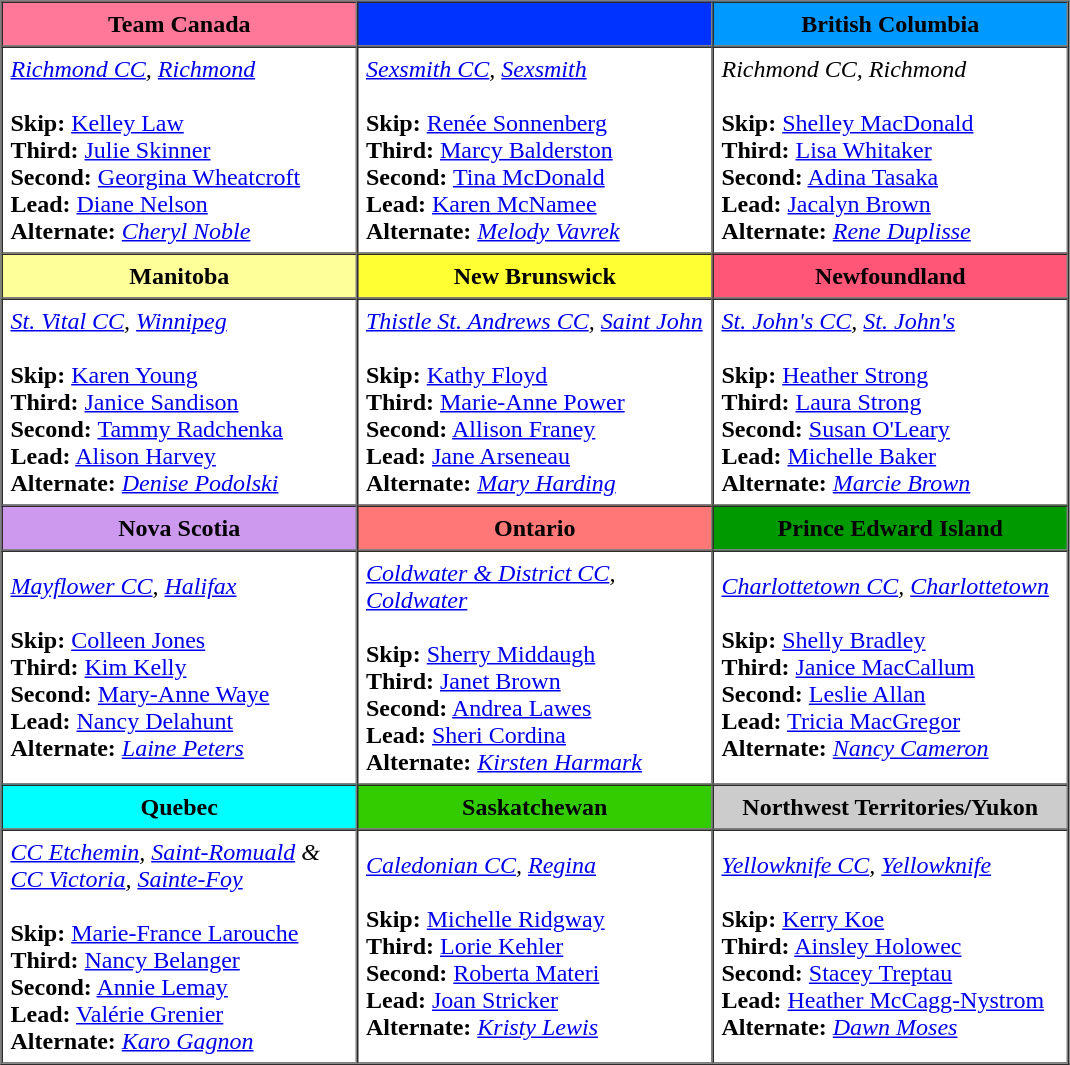<table border=1 cellpadding=5 cellspacing=0>
<tr>
<th bgcolor="#ff7799" width="225">Team Canada</th>
<th bgcolor="#0033ff" width="225"></th>
<th bgcolor="#0099ff" width="225">British Columbia</th>
</tr>
<tr align=center>
<td align=left><em><a href='#'>Richmond CC</a>, <a href='#'>Richmond</a></em><br><br><strong>Skip:</strong> <a href='#'>Kelley Law</a><br>
<strong>Third:</strong> <a href='#'>Julie Skinner</a><br>
<strong>Second:</strong> <a href='#'>Georgina Wheatcroft</a><br>
<strong>Lead:</strong> <a href='#'>Diane Nelson</a><br>
<strong>Alternate:</strong> <em><a href='#'>Cheryl Noble</a></em></td>
<td align=left><em><a href='#'>Sexsmith CC</a>, <a href='#'>Sexsmith</a></em><br><br><strong>Skip:</strong> <a href='#'>Renée Sonnenberg</a><br>
<strong>Third:</strong> <a href='#'>Marcy Balderston</a><br>
<strong>Second:</strong> <a href='#'>Tina McDonald</a><br>
<strong>Lead:</strong> <a href='#'>Karen McNamee</a><br>
<strong>Alternate:</strong> <em><a href='#'>Melody Vavrek</a></em></td>
<td align=left><em>Richmond CC, Richmond</em><br><br><strong>Skip:</strong> <a href='#'>Shelley MacDonald</a><br>
<strong>Third:</strong> <a href='#'>Lisa Whitaker</a><br>
<strong>Second:</strong> <a href='#'>Adina Tasaka</a><br>
<strong>Lead:</strong> <a href='#'>Jacalyn Brown</a><br>
<strong>Alternate:</strong> <em><a href='#'>Rene Duplisse</a></em></td>
</tr>
<tr border=1 cellpadding=5 cellspacing=0>
<th bgcolor="#ffff99" width="200">Manitoba</th>
<th bgcolor="#ffff33" width="200">New Brunswick</th>
<th bgcolor="#ff5577" width="200">Newfoundland</th>
</tr>
<tr align=center>
<td align=left><em><a href='#'>St. Vital CC</a>, <a href='#'>Winnipeg</a></em><br><br><strong>Skip:</strong> <a href='#'>Karen Young</a><br>
<strong>Third:</strong> <a href='#'>Janice Sandison</a><br>
<strong>Second:</strong> <a href='#'>Tammy Radchenka</a><br>
<strong>Lead:</strong> <a href='#'>Alison Harvey</a><br>
<strong>Alternate:</strong> <em><a href='#'>Denise Podolski</a></em></td>
<td align=left><em><a href='#'>Thistle St. Andrews CC</a>, <a href='#'>Saint John</a></em><br><br><strong>Skip:</strong> <a href='#'>Kathy Floyd</a><br>
<strong>Third:</strong> <a href='#'>Marie-Anne Power</a><br>
<strong>Second:</strong> <a href='#'>Allison Franey</a><br>
<strong>Lead:</strong> <a href='#'>Jane Arseneau</a><br>
<strong>Alternate:</strong> <em><a href='#'>Mary Harding</a></em></td>
<td align=left><em><a href='#'>St. John's CC</a>, <a href='#'>St. John's</a></em><br><br><strong>Skip:</strong> <a href='#'>Heather Strong</a> <br>
<strong>Third:</strong> <a href='#'>Laura Strong</a><br>
<strong>Second:</strong> <a href='#'>Susan O'Leary</a><br>
<strong>Lead:</strong> <a href='#'>Michelle Baker</a><br>
<strong>Alternate:</strong> <em><a href='#'>Marcie Brown</a></em></td>
</tr>
<tr border=1 cellpadding=5 cellspacing=0>
<th bgcolor="#cc99ee" width="200">Nova Scotia</th>
<th bgcolor="#ff7777" width="200">Ontario</th>
<th bgcolor="#009900" width="200">Prince Edward Island</th>
</tr>
<tr align=center>
<td align=left><em><a href='#'>Mayflower CC</a>, <a href='#'>Halifax</a></em><br><br><strong>Skip:</strong> <a href='#'>Colleen Jones</a><br>
<strong>Third:</strong> <a href='#'>Kim Kelly</a><br>
<strong>Second:</strong> <a href='#'>Mary-Anne Waye</a><br>
<strong>Lead:</strong> <a href='#'>Nancy Delahunt</a><br>
<strong>Alternate:</strong> <em><a href='#'>Laine Peters</a></em></td>
<td align=left><em><a href='#'>Coldwater & District CC</a>, <a href='#'>Coldwater</a></em><br><br><strong>Skip:</strong> <a href='#'>Sherry Middaugh</a><br>
<strong>Third:</strong> <a href='#'>Janet Brown</a><br>
<strong>Second:</strong> <a href='#'>Andrea Lawes</a><br>
<strong>Lead:</strong> <a href='#'>Sheri Cordina</a><br>
<strong>Alternate:</strong> <em><a href='#'>Kirsten Harmark</a></em></td>
<td align=left><em><a href='#'>Charlottetown CC</a>, <a href='#'>Charlottetown</a></em><br><br><strong>Skip:</strong> <a href='#'>Shelly Bradley</a><br>
<strong>Third:</strong> <a href='#'>Janice MacCallum</a> <br>
<strong>Second:</strong> <a href='#'>Leslie Allan</a><br>
<strong>Lead:</strong> <a href='#'>Tricia MacGregor</a><br>
<strong>Alternate:</strong> <em><a href='#'>Nancy Cameron</a></em></td>
</tr>
<tr border=1 cellpadding=5 cellspacing=0>
<th bgcolor="#00ffff" width="200">Quebec</th>
<th bgcolor="#33cc00" width="200">Saskatchewan</th>
<th bgcolor="#cccccc" width="200">Northwest Territories/Yukon</th>
</tr>
<tr align=center>
<td align=left><em><a href='#'>CC Etchemin</a>, <a href='#'>Saint-Romuald</a> &<br><a href='#'>CC Victoria</a>, <a href='#'>Sainte-Foy</a></em><br><br><strong>Skip:</strong> <a href='#'>Marie-France Larouche</a><br>
<strong>Third:</strong> <a href='#'>Nancy Belanger</a><br>
<strong>Second:</strong> <a href='#'>Annie Lemay</a><br>
<strong>Lead:</strong> <a href='#'>Valérie Grenier</a><br>
<strong>Alternate:</strong> <em><a href='#'>Karo Gagnon</a></em></td>
<td align=left><em><a href='#'>Caledonian CC</a>, <a href='#'>Regina</a></em><br><br><strong>Skip:</strong> <a href='#'>Michelle Ridgway</a><br>
<strong>Third:</strong> <a href='#'>Lorie Kehler</a><br>
<strong>Second:</strong> <a href='#'>Roberta Materi</a><br>
<strong>Lead:</strong> <a href='#'>Joan Stricker</a><br>
<strong>Alternate:</strong> <em><a href='#'>Kristy Lewis</a></em></td>
<td align=left><em><a href='#'>Yellowknife CC</a>, <a href='#'>Yellowknife</a></em><br><br><strong>Skip:</strong> <a href='#'>Kerry Koe</a><br>
<strong>Third:</strong> <a href='#'>Ainsley Holowec</a><br>
<strong>Second:</strong> <a href='#'>Stacey Treptau</a><br>
<strong>Lead:</strong> <a href='#'>Heather McCagg-Nystrom</a><br>
<strong>Alternate:</strong> <em><a href='#'>Dawn Moses</a></em></td>
</tr>
</table>
